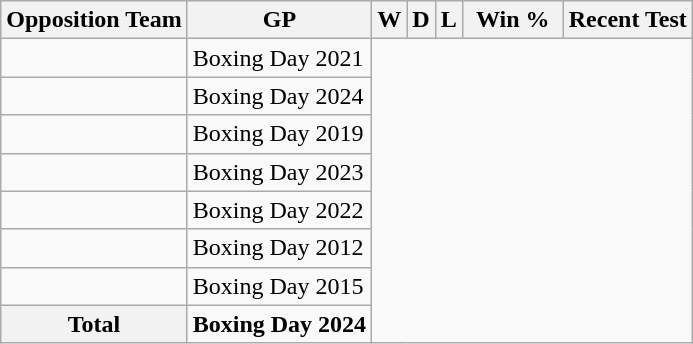<table class="wikitable">
<tr>
<th>Opposition Team</th>
<th>GP</th>
<th>W</th>
<th>D</th>
<th>L</th>
<th width=60px>Win %</th>
<th>Recent Test</th>
</tr>
<tr>
<td><br></td>
<td>Boxing Day 2021</td>
</tr>
<tr>
<td><br></td>
<td>Boxing Day 2024</td>
</tr>
<tr>
<td><br></td>
<td>Boxing Day 2019</td>
</tr>
<tr>
<td><br></td>
<td>Boxing Day 2023</td>
</tr>
<tr>
<td><br></td>
<td>Boxing Day 2022</td>
</tr>
<tr>
<td><br></td>
<td>Boxing Day 2012</td>
</tr>
<tr>
<td><br></td>
<td>Boxing Day 2015</td>
</tr>
<tr>
<th>Total<br></th>
<td><strong>Boxing Day 2024</strong></td>
</tr>
</table>
